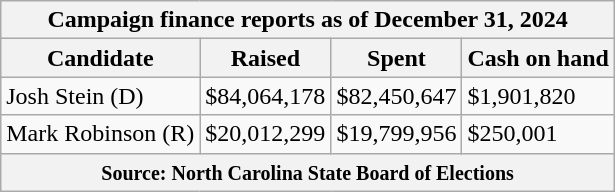<table class="wikitable sortable">
<tr>
<th colspan=4>Campaign finance reports as of December 31, 2024</th>
</tr>
<tr style="text-align:center;">
<th>Candidate</th>
<th>Raised</th>
<th>Spent</th>
<th>Cash on hand</th>
</tr>
<tr>
<td>Josh Stein (D)</td>
<td>$84,064,178</td>
<td>$82,450,647</td>
<td>$1,901,820</td>
</tr>
<tr>
<td>Mark Robinson (R)</td>
<td>$20,012,299</td>
<td>$19,799,956</td>
<td>$250,001</td>
</tr>
<tr>
<th colspan="4"><small>Source: North Carolina State Board of Elections</small></th>
</tr>
</table>
